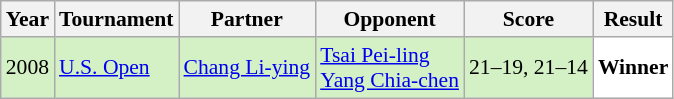<table class="sortable wikitable" style="font-size: 90%;">
<tr>
<th>Year</th>
<th>Tournament</th>
<th>Partner</th>
<th>Opponent</th>
<th>Score</th>
<th>Result</th>
</tr>
<tr style="background:#D4F1C5">
<td align="center">2008</td>
<td align="left"><a href='#'>U.S. Open</a></td>
<td align="left"> <a href='#'>Chang Li-ying</a></td>
<td align="left"> <a href='#'>Tsai Pei-ling</a> <br>  <a href='#'>Yang Chia-chen</a></td>
<td align="left">21–19, 21–14</td>
<td style="text-align:left; background:white"> <strong>Winner</strong></td>
</tr>
</table>
